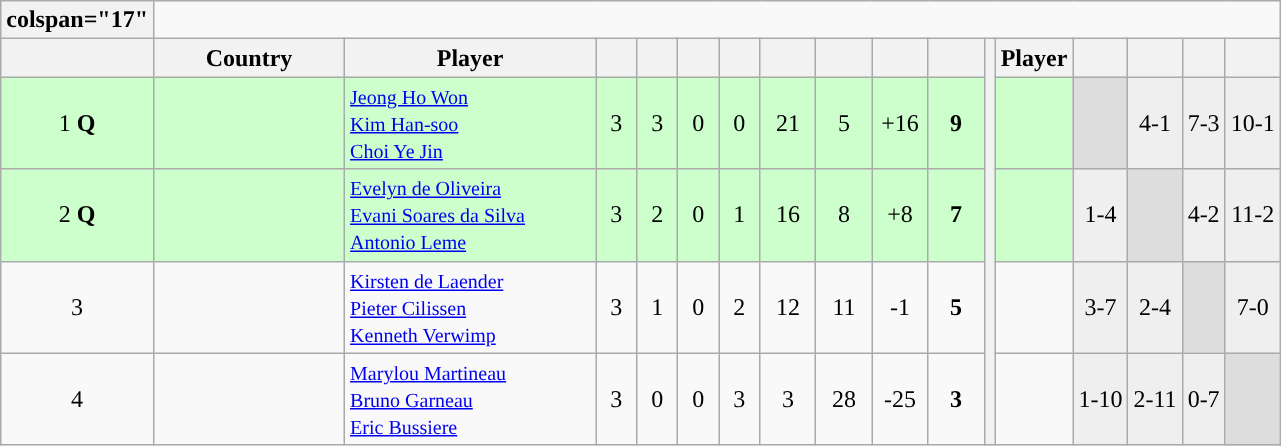<table class=wikitable style=text-align:center>
<tr>
<th>colspan="17" </th>
</tr>
<tr>
<th width=20 abbr=Position></th>
<th width=120>Country</th>
<th width=160>Player</th>
<th width=20 abbr=Played></th>
<th width=20 abbr=Won></th>
<th width=20 abbr=Drawn></th>
<th width=20 abbr=Lost></th>
<th width=30 abbr=Points for></th>
<th width=30 abbr=Points against></th>
<th width=30 abbr=Points difference></th>
<th width=30 abbr=Points></th>
<th rowspan="5" abbr=H2H></th>
<th>Player</th>
<th></th>
<th></th>
<th></th>
<th></th>
</tr>
<tr bgcolor=#CCFFCC>
<td>1 <strong>Q</strong></td>
<td align=left><strong></strong></td>
<td align="left"><small><a href='#'>Jeong Ho Won</a><br><a href='#'>Kim Han-soo</a><br><a href='#'>Choi Ye Jin</a></small></td>
<td>3</td>
<td>3</td>
<td>0</td>
<td>0</td>
<td>21</td>
<td>5</td>
<td>+16</td>
<td><strong>9</strong></td>
<td></td>
<td bgcolor="#dddddd"> </td>
<td bgcolor="#efefef">4-1</td>
<td bgcolor="#efefef">7-3</td>
<td bgcolor="#efefef">10-1</td>
</tr>
<tr bgcolor=#CCFFCC>
<td>2 <strong>Q</strong> </td>
<td align=left><strong></strong></td>
<td align="left"><small><a href='#'>Evelyn de Oliveira</a><br><a href='#'>Evani Soares da Silva</a><br><a href='#'>Antonio Leme</a></small></td>
<td>3</td>
<td>2</td>
<td>0</td>
<td>1</td>
<td>16</td>
<td>8</td>
<td>+8</td>
<td><strong>7</strong></td>
<td></td>
<td bgcolor="#efefef">1-4</td>
<td bgcolor="#dddddd"> </td>
<td bgcolor="#efefef">4-2</td>
<td bgcolor="#efefef">11-2</td>
</tr>
<tr>
<td>3 </td>
<td align=left><strong></strong></td>
<td align="left"><small><a href='#'>Kirsten de Laender</a><br><a href='#'>Pieter Cilissen</a><br><a href='#'>Kenneth Verwimp</a></small></td>
<td>3</td>
<td>1</td>
<td>0</td>
<td>2</td>
<td>12</td>
<td>11</td>
<td>-1</td>
<td><strong>5</strong></td>
<td></td>
<td bgcolor="#efefef">3-7</td>
<td bgcolor="#efefef">2-4</td>
<td bgcolor="#dddddd"> </td>
<td bgcolor="#efefef">7-0</td>
</tr>
<tr>
<td>4 </td>
<td align=left><strong></strong></td>
<td align="left"><small><a href='#'>Marylou Martineau</a><br><a href='#'>Bruno Garneau</a><br><a href='#'>Eric Bussiere</a></small></td>
<td>3</td>
<td>0</td>
<td>0</td>
<td>3</td>
<td>3</td>
<td>28</td>
<td>-25</td>
<td><strong>3</strong></td>
<td></td>
<td bgcolor="#efefef">1-10</td>
<td bgcolor="#efefef">2-11</td>
<td bgcolor="#efefef">0-7</td>
<td bgcolor="#dddddd"> </td>
</tr>
</table>
